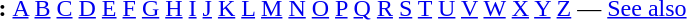<table id="toc" border="0">
<tr>
<th>:</th>
<td><a href='#'>A</a> <a href='#'>B</a> <a href='#'>C</a> <a href='#'>D</a> <a href='#'>E</a> <a href='#'>F</a> <a href='#'>G</a> <a href='#'>H</a> <a href='#'>I</a> <a href='#'>J</a> <a href='#'>K</a> <a href='#'>L</a> <a href='#'>M</a> <a href='#'>N</a> <a href='#'>O</a> <a href='#'>P</a> <a href='#'>Q</a> <a href='#'>R</a> <a href='#'>S</a> <a href='#'>T</a> <a href='#'>U</a> <a href='#'>V</a> <a href='#'>W</a> <a href='#'>X</a> <a href='#'>Y</a>  <a href='#'>Z</a> — <a href='#'>See also</a></td>
</tr>
</table>
